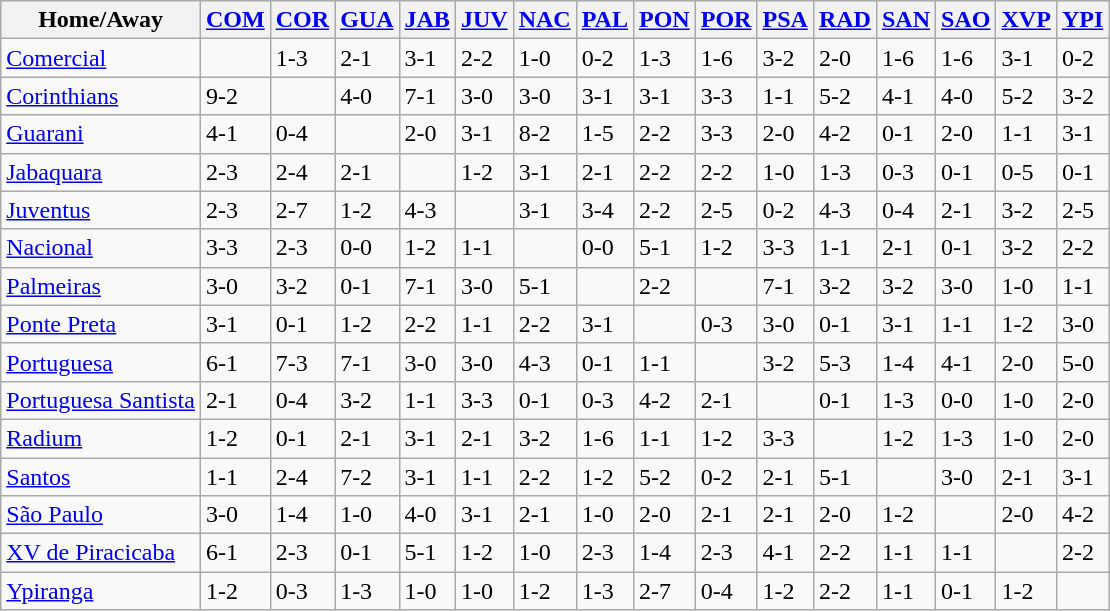<table class="wikitable">
<tr>
<th>Home/Away</th>
<th><a href='#'>COM</a></th>
<th><a href='#'>COR</a></th>
<th><a href='#'>GUA</a></th>
<th><a href='#'>JAB</a></th>
<th><a href='#'>JUV</a></th>
<th><a href='#'>NAC</a></th>
<th><a href='#'>PAL</a></th>
<th><a href='#'>PON</a></th>
<th><a href='#'>POR</a></th>
<th><a href='#'>PSA</a></th>
<th><a href='#'>RAD</a></th>
<th><a href='#'>SAN</a></th>
<th><a href='#'>SAO</a></th>
<th><a href='#'>XVP</a></th>
<th><a href='#'>YPI</a></th>
</tr>
<tr>
<td><a href='#'>Comercial</a></td>
<td></td>
<td>1-3</td>
<td>2-1</td>
<td>3-1</td>
<td>2-2</td>
<td>1-0</td>
<td>0-2</td>
<td>1-3</td>
<td>1-6</td>
<td>3-2</td>
<td>2-0</td>
<td>1-6</td>
<td>1-6</td>
<td>3-1</td>
<td>0-2</td>
</tr>
<tr>
<td><a href='#'>Corinthians</a></td>
<td>9-2</td>
<td></td>
<td>4-0</td>
<td>7-1</td>
<td>3-0</td>
<td>3-0</td>
<td>3-1</td>
<td>3-1</td>
<td>3-3</td>
<td>1-1</td>
<td>5-2</td>
<td>4-1</td>
<td>4-0</td>
<td>5-2</td>
<td>3-2</td>
</tr>
<tr>
<td><a href='#'>Guarani</a></td>
<td>4-1</td>
<td>0-4</td>
<td></td>
<td>2-0</td>
<td>3-1</td>
<td>8-2</td>
<td>1-5</td>
<td>2-2</td>
<td>3-3</td>
<td>2-0</td>
<td>4-2</td>
<td>0-1</td>
<td>2-0</td>
<td>1-1</td>
<td>3-1</td>
</tr>
<tr>
<td><a href='#'>Jabaquara</a></td>
<td>2-3</td>
<td>2-4</td>
<td>2-1</td>
<td></td>
<td>1-2</td>
<td>3-1</td>
<td>2-1</td>
<td>2-2</td>
<td>2-2</td>
<td>1-0</td>
<td>1-3</td>
<td>0-3</td>
<td>0-1</td>
<td>0-5</td>
<td>0-1</td>
</tr>
<tr>
<td><a href='#'>Juventus</a></td>
<td>2-3</td>
<td>2-7</td>
<td>1-2</td>
<td>4-3</td>
<td></td>
<td>3-1</td>
<td>3-4</td>
<td>2-2</td>
<td>2-5</td>
<td>0-2</td>
<td>4-3</td>
<td>0-4</td>
<td>2-1</td>
<td>3-2</td>
<td>2-5</td>
</tr>
<tr>
<td><a href='#'>Nacional</a></td>
<td>3-3</td>
<td>2-3</td>
<td>0-0</td>
<td>1-2</td>
<td>1-1</td>
<td></td>
<td>0-0</td>
<td>5-1</td>
<td>1-2</td>
<td>3-3</td>
<td>1-1</td>
<td>2-1</td>
<td>0-1</td>
<td>3-2</td>
<td>2-2</td>
</tr>
<tr>
<td><a href='#'>Palmeiras</a></td>
<td>3-0</td>
<td>3-2</td>
<td>0-1</td>
<td>7-1</td>
<td>3-0</td>
<td>5-1</td>
<td></td>
<td>2-2</td>
<td></td>
<td>7-1</td>
<td>3-2</td>
<td>3-2</td>
<td>3-0</td>
<td>1-0</td>
<td>1-1</td>
</tr>
<tr>
<td><a href='#'>Ponte Preta</a></td>
<td>3-1</td>
<td>0-1</td>
<td>1-2</td>
<td>2-2</td>
<td>1-1</td>
<td>2-2</td>
<td>3-1</td>
<td></td>
<td>0-3</td>
<td>3-0</td>
<td>0-1</td>
<td>3-1</td>
<td>1-1</td>
<td>1-2</td>
<td>3-0</td>
</tr>
<tr>
<td><a href='#'>Portuguesa</a></td>
<td>6-1</td>
<td>7-3</td>
<td>7-1</td>
<td>3-0</td>
<td>3-0</td>
<td>4-3</td>
<td>0-1</td>
<td>1-1</td>
<td></td>
<td>3-2</td>
<td>5-3</td>
<td>1-4</td>
<td>4-1</td>
<td>2-0</td>
<td>5-0</td>
</tr>
<tr>
<td><a href='#'>Portuguesa Santista</a></td>
<td>2-1</td>
<td>0-4</td>
<td>3-2</td>
<td>1-1</td>
<td>3-3</td>
<td>0-1</td>
<td>0-3</td>
<td>4-2</td>
<td>2-1</td>
<td></td>
<td>0-1</td>
<td>1-3</td>
<td>0-0</td>
<td>1-0</td>
<td>2-0</td>
</tr>
<tr>
<td><a href='#'>Radium</a></td>
<td>1-2</td>
<td>0-1</td>
<td>2-1</td>
<td>3-1</td>
<td>2-1</td>
<td>3-2</td>
<td>1-6</td>
<td>1-1</td>
<td>1-2</td>
<td>3-3</td>
<td></td>
<td>1-2</td>
<td>1-3</td>
<td>1-0</td>
<td>2-0</td>
</tr>
<tr>
<td><a href='#'>Santos</a></td>
<td>1-1</td>
<td>2-4</td>
<td>7-2</td>
<td>3-1</td>
<td>1-1</td>
<td>2-2</td>
<td>1-2</td>
<td>5-2</td>
<td>0-2</td>
<td>2-1</td>
<td>5-1</td>
<td></td>
<td>3-0</td>
<td>2-1</td>
<td>3-1</td>
</tr>
<tr>
<td><a href='#'>São Paulo</a></td>
<td>3-0</td>
<td>1-4</td>
<td>1-0</td>
<td>4-0</td>
<td>3-1</td>
<td>2-1</td>
<td>1-0</td>
<td>2-0</td>
<td>2-1</td>
<td>2-1</td>
<td>2-0</td>
<td>1-2</td>
<td></td>
<td>2-0</td>
<td>4-2</td>
</tr>
<tr>
<td><a href='#'>XV de Piracicaba</a></td>
<td>6-1</td>
<td>2-3</td>
<td>0-1</td>
<td>5-1</td>
<td>1-2</td>
<td>1-0</td>
<td>2-3</td>
<td>1-4</td>
<td>2-3</td>
<td>4-1</td>
<td>2-2</td>
<td>1-1</td>
<td>1-1</td>
<td></td>
<td>2-2</td>
</tr>
<tr>
<td><a href='#'>Ypiranga</a></td>
<td>1-2</td>
<td>0-3</td>
<td>1-3</td>
<td>1-0</td>
<td>1-0</td>
<td>1-2</td>
<td>1-3</td>
<td>2-7</td>
<td>0-4</td>
<td>1-2</td>
<td>2-2</td>
<td>1-1</td>
<td>0-1</td>
<td>1-2</td>
<td></td>
</tr>
</table>
